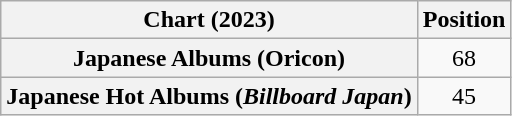<table class="wikitable sortable plainrowheaders" style="text-align:center">
<tr>
<th scope="col">Chart (2023)</th>
<th scope="col">Position</th>
</tr>
<tr>
<th scope="row">Japanese Albums (Oricon)</th>
<td>68</td>
</tr>
<tr>
<th scope="row">Japanese Hot Albums (<em>Billboard Japan</em>)</th>
<td>45</td>
</tr>
</table>
